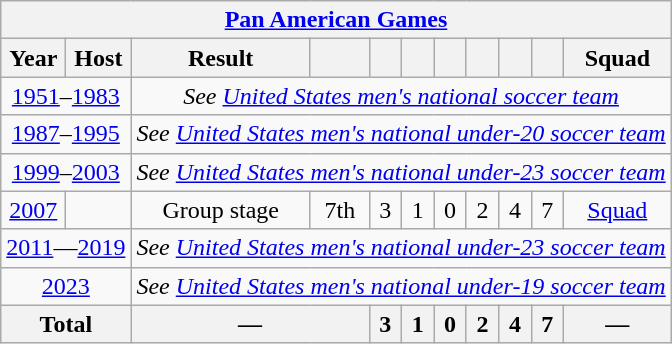<table class="wikitable" style="text-align: center;font-size:100%;">
<tr>
<th colspan="11"><a href='#'>Pan American Games</a></th>
</tr>
<tr>
<th>Year</th>
<th>Host</th>
<th>Result</th>
<th></th>
<th></th>
<th></th>
<th></th>
<th></th>
<th></th>
<th></th>
<th>Squad</th>
</tr>
<tr>
<td colspan=2><a href='#'>1951</a>–<a href='#'>1983</a></td>
<td colspan=9><em>See <a href='#'>United States men's national soccer team</a></em></td>
</tr>
<tr>
<td colspan=2><a href='#'>1987</a>–<a href='#'>1995</a></td>
<td colspan=9><em>See <a href='#'>United States men's national under-20 soccer team</a></em></td>
</tr>
<tr>
<td colspan=2><a href='#'>1999</a>–<a href='#'>2003</a></td>
<td colspan=9><em>See <a href='#'>United States men's national under-23 soccer team</a></em></td>
</tr>
<tr>
<td><a href='#'>2007</a></td>
<td align=left></td>
<td>Group stage</td>
<td>7th</td>
<td>3</td>
<td>1</td>
<td>0</td>
<td>2</td>
<td>4</td>
<td>7</td>
<td><a href='#'>Squad</a></td>
</tr>
<tr>
<td colspan=2><a href='#'>2011</a>—<a href='#'>2019</a></td>
<td colspan=9><em>See <a href='#'>United States men's national under-23 soccer team</a></em></td>
</tr>
<tr>
<td colspan=2><a href='#'>2023</a></td>
<td colspan=9><em>See <a href='#'>United States men's national under-19 soccer team</a></em></td>
</tr>
<tr>
<th colspan=2>Total</th>
<th colspan=2>—</th>
<th>3</th>
<th>1</th>
<th>0</th>
<th>2</th>
<th>4</th>
<th>7</th>
<th>—</th>
</tr>
</table>
